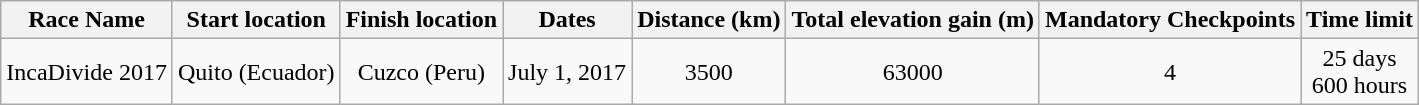<table class="wikitable" style="text-align: center;">
<tr>
<th>Race Name</th>
<th>Start location</th>
<th>Finish location</th>
<th>Dates</th>
<th>Distance (km)</th>
<th>Total elevation gain (m)</th>
<th>Mandatory Checkpoints</th>
<th>Time limit</th>
</tr>
<tr>
<td>IncaDivide 2017</td>
<td>Quito (Ecuador) </td>
<td>Cuzco (Peru) </td>
<td>July 1, 2017</td>
<td>3500</td>
<td>63000</td>
<td>4</td>
<td>25 days<br>600 hours</td>
</tr>
</table>
